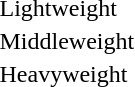<table>
<tr>
<td>Lightweight</td>
<td></td>
<td></td>
<td></td>
</tr>
<tr>
<td>Middleweight</td>
<td></td>
<td></td>
<td></td>
</tr>
<tr>
<td>Heavyweight</td>
<td></td>
<td></td>
<td></td>
</tr>
</table>
